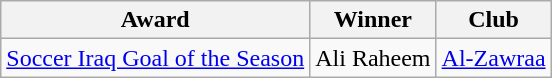<table class="wikitable">
<tr>
<th>Award</th>
<th>Winner</th>
<th>Club</th>
</tr>
<tr>
<td><a href='#'>Soccer Iraq Goal of the Season</a></td>
<td> Ali Raheem</td>
<td><a href='#'>Al-Zawraa</a></td>
</tr>
</table>
